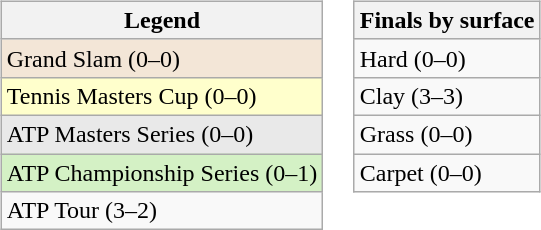<table>
<tr valign=top>
<td><br><table class="wikitable sortable mw-collapsible mw-collapsed">
<tr bgcolor="#eeeeee">
<th>Legend</th>
</tr>
<tr style="background:#f3e6d7;">
<td>Grand Slam (0–0)</td>
</tr>
<tr style="background:#ffc;">
<td>Tennis Masters Cup (0–0)</td>
</tr>
<tr style="background:#e9e9e9;">
<td>ATP Masters Series (0–0)</td>
</tr>
<tr style="background:#d4f1c5;">
<td>ATP Championship Series (0–1)</td>
</tr>
<tr>
<td>ATP Tour (3–2)</td>
</tr>
</table>
</td>
<td><br><table class="wikitable sortable mw-collapsible mw-collapsed">
<tr bgcolor="#eeeeee">
<th>Finals by surface</th>
</tr>
<tr>
<td>Hard (0–0)</td>
</tr>
<tr>
<td>Clay (3–3)</td>
</tr>
<tr>
<td>Grass (0–0)</td>
</tr>
<tr>
<td>Carpet (0–0)</td>
</tr>
</table>
</td>
</tr>
</table>
